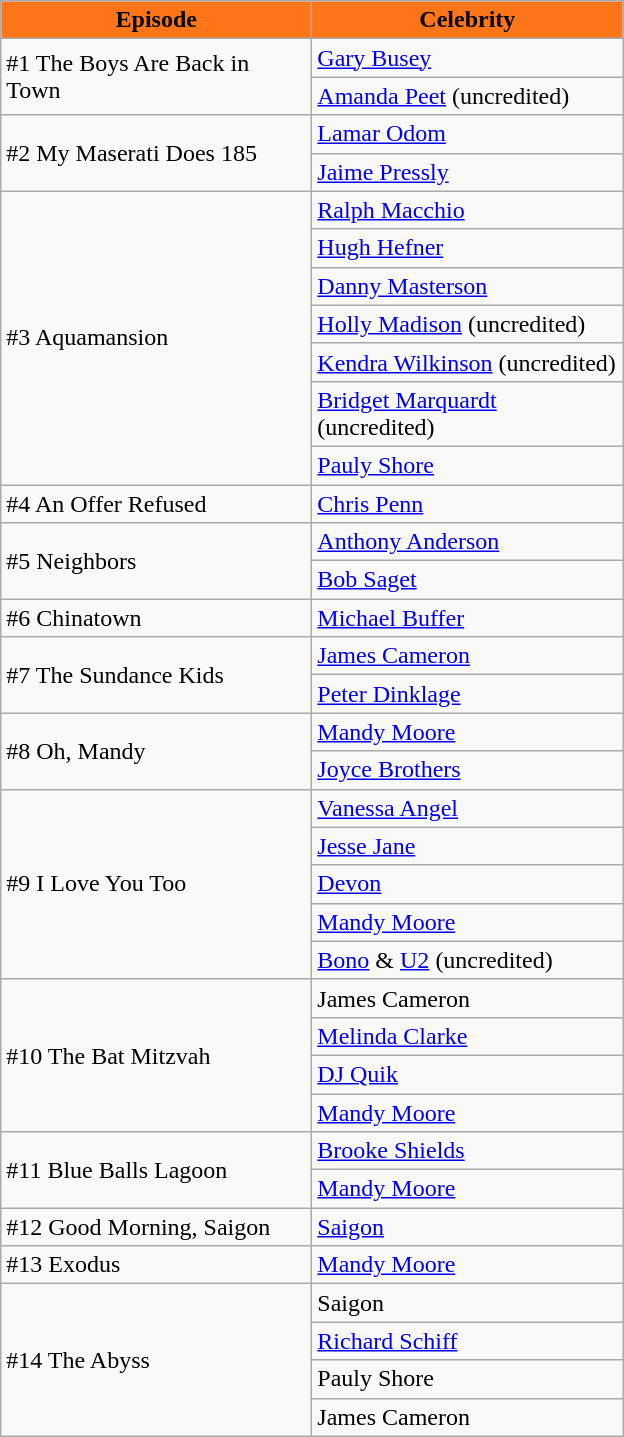<table class="wikitable">
<tr style="color:black">
<th style="background:#ff7518; width:200px;">Episode</th>
<th style="background:#ff7518; width:200px;">Celebrity</th>
</tr>
<tr>
<td rowspan="2">#1 The Boys Are Back in Town</td>
<td><a href='#'>Gary Busey</a></td>
</tr>
<tr>
<td><a href='#'>Amanda Peet</a> (uncredited)</td>
</tr>
<tr>
<td rowspan="2">#2 My Maserati Does 185</td>
<td><a href='#'>Lamar Odom</a></td>
</tr>
<tr>
<td><a href='#'>Jaime Pressly</a></td>
</tr>
<tr>
<td rowspan="7">#3 Aquamansion</td>
<td><a href='#'>Ralph Macchio</a></td>
</tr>
<tr>
<td><a href='#'>Hugh Hefner</a></td>
</tr>
<tr>
<td><a href='#'>Danny Masterson</a></td>
</tr>
<tr>
<td><a href='#'>Holly Madison</a> (uncredited)</td>
</tr>
<tr>
<td><a href='#'>Kendra Wilkinson</a> (uncredited)</td>
</tr>
<tr>
<td><a href='#'>Bridget Marquardt</a> (uncredited)</td>
</tr>
<tr>
<td><a href='#'>Pauly Shore</a></td>
</tr>
<tr>
<td>#4 An Offer Refused</td>
<td><a href='#'>Chris Penn</a></td>
</tr>
<tr>
<td rowspan="2">#5 Neighbors</td>
<td><a href='#'>Anthony Anderson</a></td>
</tr>
<tr>
<td><a href='#'>Bob Saget</a></td>
</tr>
<tr>
<td>#6 Chinatown</td>
<td><a href='#'>Michael Buffer</a></td>
</tr>
<tr>
<td rowspan="2">#7 The Sundance Kids</td>
<td><a href='#'>James Cameron</a></td>
</tr>
<tr>
<td><a href='#'>Peter Dinklage</a></td>
</tr>
<tr>
<td rowspan="2">#8 Oh, Mandy</td>
<td><a href='#'>Mandy Moore</a></td>
</tr>
<tr>
<td><a href='#'>Joyce Brothers</a></td>
</tr>
<tr>
<td rowspan="5">#9 I Love You Too</td>
<td><a href='#'>Vanessa Angel</a></td>
</tr>
<tr>
<td><a href='#'>Jesse Jane</a></td>
</tr>
<tr>
<td><a href='#'>Devon</a></td>
</tr>
<tr>
<td><a href='#'>Mandy Moore</a></td>
</tr>
<tr>
<td><a href='#'>Bono</a> & <a href='#'>U2</a> (uncredited)</td>
</tr>
<tr>
<td rowspan="4">#10 The Bat Mitzvah</td>
<td>James Cameron</td>
</tr>
<tr>
<td><a href='#'>Melinda Clarke</a></td>
</tr>
<tr>
<td><a href='#'>DJ Quik</a></td>
</tr>
<tr>
<td><a href='#'>Mandy Moore</a></td>
</tr>
<tr>
<td rowspan="2">#11 Blue Balls Lagoon</td>
<td><a href='#'>Brooke Shields</a></td>
</tr>
<tr>
<td><a href='#'>Mandy Moore</a></td>
</tr>
<tr>
<td>#12 Good Morning, Saigon</td>
<td><a href='#'>Saigon</a></td>
</tr>
<tr>
<td>#13 Exodus</td>
<td><a href='#'>Mandy Moore</a></td>
</tr>
<tr>
<td rowspan="4">#14 The Abyss</td>
<td>Saigon</td>
</tr>
<tr>
<td><a href='#'>Richard Schiff</a></td>
</tr>
<tr>
<td>Pauly Shore</td>
</tr>
<tr>
<td>James Cameron</td>
</tr>
</table>
